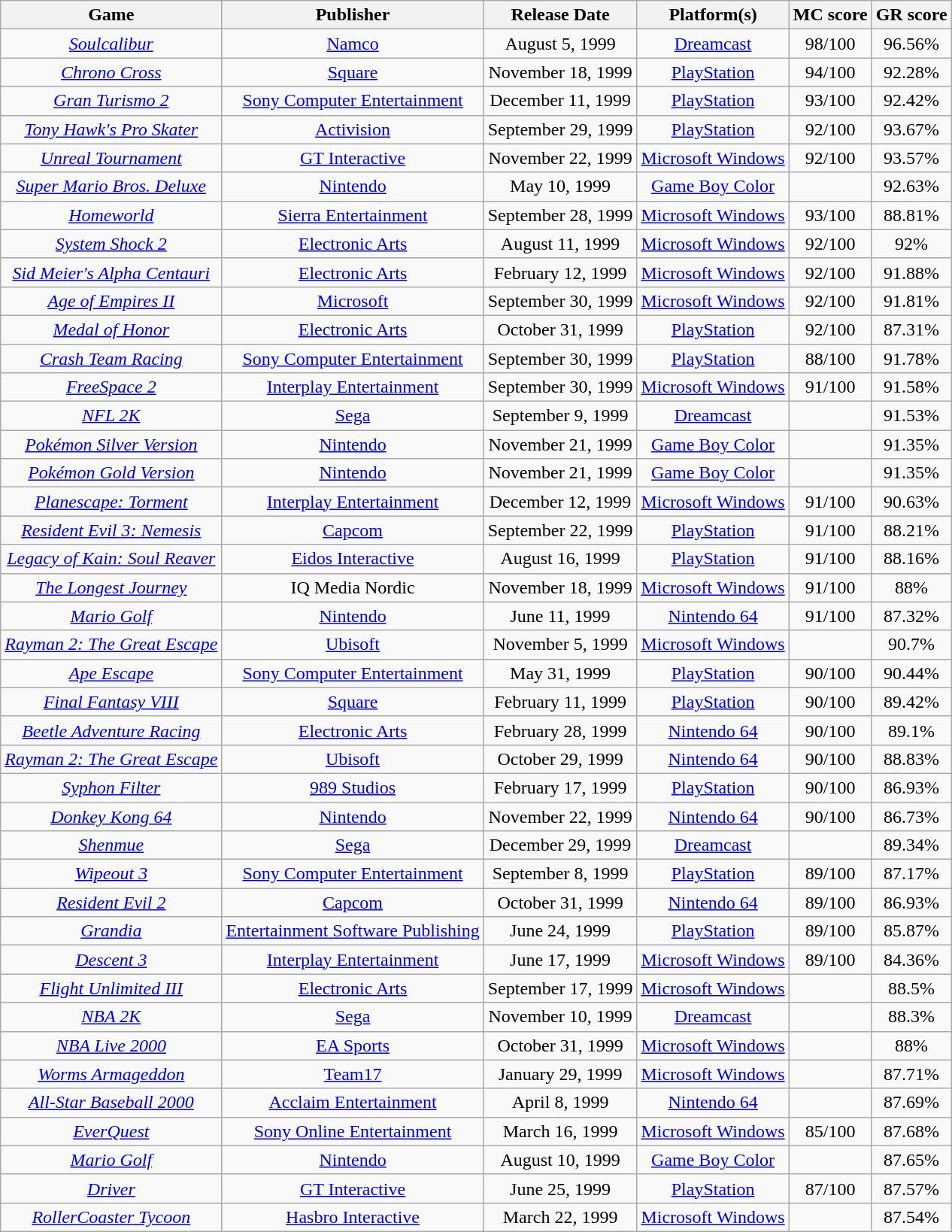<table class="wikitable sortable" style="text-align:center;">
<tr>
<th scope="col">Game</th>
<th scope="col">Publisher</th>
<th scope="col">Release Date</th>
<th scope="col">Platform(s)</th>
<th scope="col">MC score</th>
<th scope="col">GR score</th>
</tr>
<tr>
<td><em><a href='#'>Soulcalibur</a></em></td>
<td><a href='#'>Namco</a></td>
<td>August 5, 1999</td>
<td><a href='#'>Dreamcast</a></td>
<td>98/100</td>
<td>96.56%</td>
</tr>
<tr>
<td><em><a href='#'>Chrono Cross</a></em></td>
<td><a href='#'>Square</a></td>
<td>November 18, 1999</td>
<td><a href='#'>PlayStation</a></td>
<td>94/100</td>
<td>92.28%</td>
</tr>
<tr>
<td><em><a href='#'>Gran Turismo 2</a></em></td>
<td><a href='#'>Sony Computer Entertainment</a></td>
<td>December 11, 1999</td>
<td><a href='#'>PlayStation</a></td>
<td>93/100</td>
<td>92.42%</td>
</tr>
<tr>
<td><em><a href='#'>Tony Hawk's Pro Skater</a></em></td>
<td><a href='#'>Activision</a></td>
<td>September 29, 1999</td>
<td><a href='#'>PlayStation</a></td>
<td>92/100</td>
<td>93.67%</td>
</tr>
<tr>
<td><em><a href='#'>Unreal Tournament</a></em></td>
<td><a href='#'>GT Interactive</a></td>
<td>November 22, 1999</td>
<td><a href='#'>Microsoft Windows</a></td>
<td>92/100</td>
<td>93.57%</td>
</tr>
<tr>
<td><em><a href='#'>Super Mario Bros. Deluxe</a></em></td>
<td><a href='#'>Nintendo</a></td>
<td>May 10, 1999</td>
<td><a href='#'>Game Boy Color</a></td>
<td></td>
<td>92.63%</td>
</tr>
<tr>
<td><em><a href='#'>Homeworld</a></em></td>
<td><a href='#'>Sierra Entertainment</a></td>
<td>September 28, 1999</td>
<td><a href='#'>Microsoft Windows</a></td>
<td>93/100</td>
<td>88.81%</td>
</tr>
<tr>
<td><em><a href='#'>System Shock 2</a></em></td>
<td><a href='#'>Electronic Arts</a></td>
<td>August 11, 1999</td>
<td><a href='#'>Microsoft Windows</a></td>
<td>92/100</td>
<td>92%</td>
</tr>
<tr>
<td><em><a href='#'>Sid Meier's Alpha Centauri</a></em></td>
<td><a href='#'>Electronic Arts</a></td>
<td>February 12, 1999</td>
<td><a href='#'>Microsoft Windows</a></td>
<td>92/100</td>
<td>91.88%</td>
</tr>
<tr>
<td><em><a href='#'>Age of Empires II</a></em></td>
<td><a href='#'>Microsoft</a></td>
<td>September 30, 1999</td>
<td><a href='#'>Microsoft Windows</a></td>
<td>92/100</td>
<td>91.81%</td>
</tr>
<tr>
<td><em><a href='#'>Medal of Honor</a></em></td>
<td><a href='#'>Electronic Arts</a></td>
<td>October 31, 1999</td>
<td><a href='#'>PlayStation</a></td>
<td>92/100</td>
<td>87.31%</td>
</tr>
<tr>
<td><em><a href='#'>Crash Team Racing</a></em></td>
<td><a href='#'>Sony Computer Entertainment</a></td>
<td>September 30, 1999</td>
<td><a href='#'>PlayStation</a></td>
<td>88/100</td>
<td>91.78%</td>
</tr>
<tr>
<td><em><a href='#'>FreeSpace 2</a></em></td>
<td><a href='#'>Interplay Entertainment</a></td>
<td>September 30, 1999</td>
<td><a href='#'>Microsoft Windows</a></td>
<td>91/100</td>
<td>91.58%</td>
</tr>
<tr>
<td><em><a href='#'>NFL 2K</a></em></td>
<td><a href='#'>Sega</a></td>
<td>September 9, 1999</td>
<td><a href='#'>Dreamcast</a></td>
<td></td>
<td>91.53%</td>
</tr>
<tr>
<td><em><a href='#'>Pokémon Silver Version</a></em></td>
<td><a href='#'>Nintendo</a></td>
<td>November 21, 1999</td>
<td><a href='#'>Game Boy Color</a></td>
<td></td>
<td>91.35%</td>
</tr>
<tr>
<td><em><a href='#'>Pokémon Gold Version</a></em></td>
<td><a href='#'>Nintendo</a></td>
<td>November 21, 1999</td>
<td><a href='#'>Game Boy Color</a></td>
<td></td>
<td>91.35%</td>
</tr>
<tr>
<td><em><a href='#'>Planescape: Torment</a></em></td>
<td><a href='#'>Interplay Entertainment</a></td>
<td>December 12, 1999</td>
<td><a href='#'>Microsoft Windows</a></td>
<td>91/100</td>
<td>90.63%</td>
</tr>
<tr>
<td><em><a href='#'>Resident Evil 3: Nemesis</a></em></td>
<td><a href='#'>Capcom</a></td>
<td>September 22, 1999</td>
<td><a href='#'>PlayStation</a></td>
<td>91/100</td>
<td>88.21%</td>
</tr>
<tr>
<td><em><a href='#'>Legacy of Kain: Soul Reaver</a></em></td>
<td><a href='#'>Eidos Interactive</a></td>
<td>August 16, 1999</td>
<td><a href='#'>PlayStation</a></td>
<td>91/100</td>
<td>88.16%</td>
</tr>
<tr>
<td><em><a href='#'>The Longest Journey</a></em></td>
<td>IQ Media Nordic</td>
<td>November 18, 1999</td>
<td><a href='#'>Microsoft Windows</a></td>
<td>91/100</td>
<td>88%</td>
</tr>
<tr>
<td><em><a href='#'>Mario Golf</a></em></td>
<td><a href='#'>Nintendo</a></td>
<td>June 11, 1999</td>
<td><a href='#'>Nintendo 64</a></td>
<td>91/100</td>
<td>87.32%</td>
</tr>
<tr>
<td><em><a href='#'>Rayman 2: The Great Escape</a></em></td>
<td><a href='#'>Ubisoft</a></td>
<td>November 5, 1999</td>
<td><a href='#'>Microsoft Windows</a></td>
<td></td>
<td>90.7%</td>
</tr>
<tr>
<td><em><a href='#'>Ape Escape</a></em></td>
<td><a href='#'>Sony Computer Entertainment</a></td>
<td>May 31, 1999</td>
<td><a href='#'>PlayStation</a></td>
<td>90/100</td>
<td>90.44%</td>
</tr>
<tr>
<td><em><a href='#'>Final Fantasy VIII</a></em></td>
<td><a href='#'>Square</a></td>
<td>February 11, 1999</td>
<td><a href='#'>PlayStation</a></td>
<td>90/100</td>
<td>89.42%</td>
</tr>
<tr>
<td><em><a href='#'>Beetle Adventure Racing</a></em></td>
<td><a href='#'>Electronic Arts</a></td>
<td>February 28, 1999</td>
<td><a href='#'>Nintendo 64</a></td>
<td>90/100</td>
<td>89.1%</td>
</tr>
<tr>
<td><em><a href='#'>Rayman 2: The Great Escape</a></em></td>
<td><a href='#'>Ubisoft</a></td>
<td>October 29, 1999</td>
<td><a href='#'>Nintendo 64</a></td>
<td>90/100</td>
<td>88.83%</td>
</tr>
<tr>
<td><em><a href='#'>Syphon Filter</a></em></td>
<td><a href='#'>989 Studios</a></td>
<td>February 17, 1999</td>
<td><a href='#'>PlayStation</a></td>
<td>90/100</td>
<td>86.93%</td>
</tr>
<tr>
<td><em><a href='#'>Donkey Kong 64</a></em></td>
<td><a href='#'>Nintendo</a></td>
<td>November 22, 1999</td>
<td><a href='#'>Nintendo 64</a></td>
<td>90/100</td>
<td>86.73%</td>
</tr>
<tr>
<td><em><a href='#'>Shenmue</a></em></td>
<td><a href='#'>Sega</a></td>
<td>December 29, 1999</td>
<td><a href='#'>Dreamcast</a></td>
<td></td>
<td>89.34%</td>
</tr>
<tr>
<td><em><a href='#'>Wipeout 3</a></em></td>
<td><a href='#'>Sony Computer Entertainment</a></td>
<td>September 8, 1999</td>
<td><a href='#'>PlayStation</a></td>
<td>89/100</td>
<td>87.17%</td>
</tr>
<tr>
<td><em><a href='#'>Resident Evil 2</a></em></td>
<td><a href='#'>Capcom</a></td>
<td>October 31, 1999</td>
<td><a href='#'>Nintendo 64</a></td>
<td>89/100</td>
<td>86.93%</td>
</tr>
<tr>
<td><em><a href='#'>Grandia</a></em></td>
<td><a href='#'>Entertainment Software Publishing</a></td>
<td>June 24, 1999</td>
<td><a href='#'>PlayStation</a></td>
<td>89/100</td>
<td>85.87%</td>
</tr>
<tr>
<td><em><a href='#'>Descent 3</a></em></td>
<td><a href='#'>Interplay Entertainment</a></td>
<td>June 17, 1999</td>
<td><a href='#'>Microsoft Windows</a></td>
<td>89/100</td>
<td>84.36%</td>
</tr>
<tr>
<td><em><a href='#'>Flight Unlimited III</a></em></td>
<td><a href='#'>Electronic Arts</a></td>
<td>September 17, 1999</td>
<td><a href='#'>Microsoft Windows</a></td>
<td></td>
<td>88.5%</td>
</tr>
<tr>
<td><em><a href='#'>NBA 2K</a></em></td>
<td><a href='#'>Sega</a></td>
<td>November 10, 1999</td>
<td><a href='#'>Dreamcast</a></td>
<td></td>
<td>88.3%</td>
</tr>
<tr>
<td><em><a href='#'>NBA Live 2000</a></em></td>
<td><a href='#'>EA Sports</a></td>
<td>October 31, 1999</td>
<td><a href='#'>Microsoft Windows</a></td>
<td></td>
<td>88%</td>
</tr>
<tr>
<td><em><a href='#'>Worms Armageddon</a></em></td>
<td><a href='#'>Team17</a></td>
<td>January 29, 1999</td>
<td><a href='#'>Microsoft Windows</a></td>
<td></td>
<td>87.71%</td>
</tr>
<tr>
<td><em><a href='#'>All-Star Baseball 2000</a></em></td>
<td><a href='#'>Acclaim Entertainment</a></td>
<td>April 8, 1999</td>
<td><a href='#'>Nintendo 64</a></td>
<td></td>
<td>87.69%</td>
</tr>
<tr>
<td><em><a href='#'>EverQuest</a></em></td>
<td><a href='#'>Sony Online Entertainment</a></td>
<td>March 16, 1999</td>
<td><a href='#'>Microsoft Windows</a></td>
<td>85/100</td>
<td>87.68%</td>
</tr>
<tr>
<td><em><a href='#'>Mario Golf</a></em></td>
<td><a href='#'>Nintendo</a></td>
<td>August 10, 1999</td>
<td><a href='#'>Game Boy Color</a></td>
<td></td>
<td>87.65%</td>
</tr>
<tr>
<td><em><a href='#'>Driver</a></em></td>
<td><a href='#'>GT Interactive</a></td>
<td>June 25, 1999</td>
<td><a href='#'>PlayStation</a></td>
<td>87/100</td>
<td>87.57%</td>
</tr>
<tr>
<td><em><a href='#'>RollerCoaster Tycoon</a></em></td>
<td><a href='#'>Hasbro Interactive</a></td>
<td>March 22, 1999</td>
<td><a href='#'>Microsoft Windows</a></td>
<td></td>
<td>87.54%</td>
</tr>
</table>
